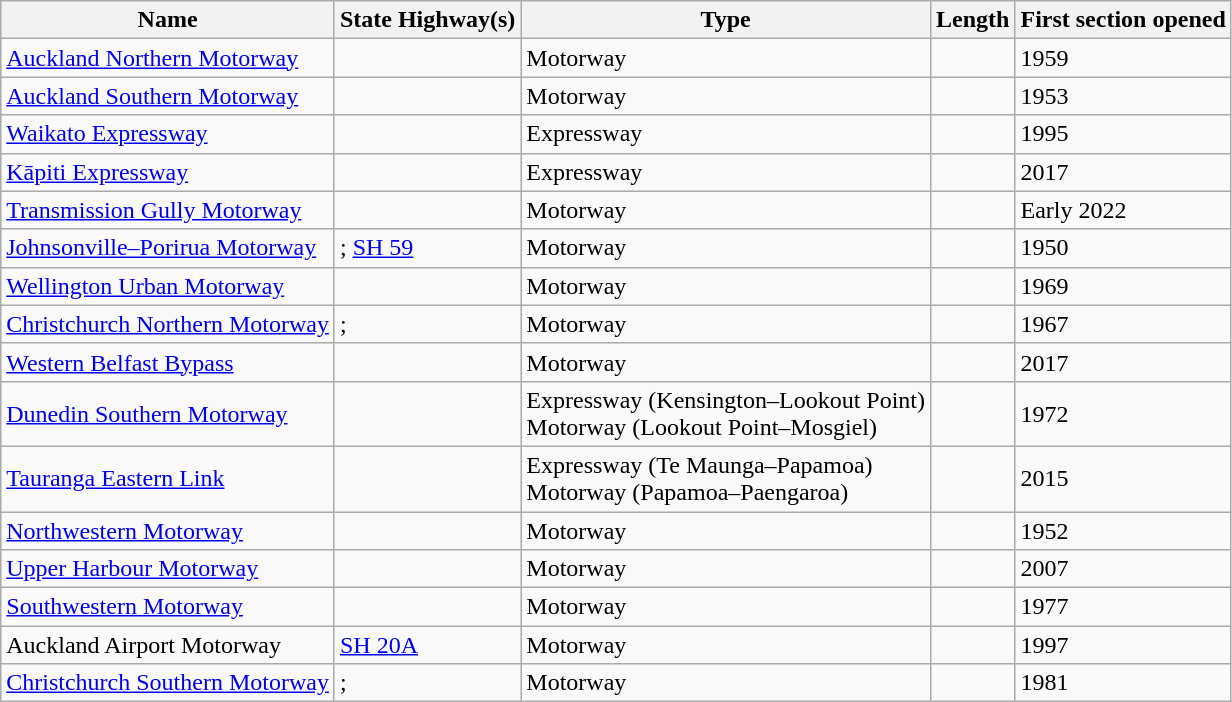<table class="wikitable sortable">
<tr>
<th>Name</th>
<th>State Highway(s)</th>
<th>Type</th>
<th>Length</th>
<th>First section opened</th>
</tr>
<tr>
<td><a href='#'>Auckland Northern Motorway</a></td>
<td></td>
<td>Motorway</td>
<td></td>
<td>1959</td>
</tr>
<tr>
<td><a href='#'>Auckland Southern Motorway</a></td>
<td></td>
<td>Motorway</td>
<td></td>
<td>1953</td>
</tr>
<tr>
<td><a href='#'>Waikato Expressway</a></td>
<td></td>
<td>Expressway</td>
<td></td>
<td>1995</td>
</tr>
<tr>
<td><a href='#'>Kāpiti Expressway</a></td>
<td></td>
<td>Expressway</td>
<td></td>
<td>2017</td>
</tr>
<tr>
<td><a href='#'>Transmission Gully Motorway</a></td>
<td></td>
<td>Motorway</td>
<td></td>
<td>Early 2022</td>
</tr>
<tr>
<td><a href='#'>Johnsonville–Porirua Motorway</a></td>
<td>; <a href='#'>SH 59</a></td>
<td>Motorway</td>
<td></td>
<td>1950</td>
</tr>
<tr>
<td><a href='#'>Wellington Urban Motorway</a></td>
<td></td>
<td>Motorway</td>
<td></td>
<td>1969</td>
</tr>
<tr>
<td><a href='#'>Christchurch Northern Motorway</a></td>
<td>; </td>
<td>Motorway</td>
<td></td>
<td>1967</td>
</tr>
<tr>
<td><a href='#'>Western Belfast Bypass</a></td>
<td></td>
<td>Motorway</td>
<td></td>
<td>2017</td>
</tr>
<tr>
<td><a href='#'>Dunedin Southern Motorway</a></td>
<td></td>
<td>Expressway (Kensington–Lookout Point)<br>Motorway (Lookout Point–Mosgiel)</td>
<td></td>
<td>1972</td>
</tr>
<tr>
<td><a href='#'>Tauranga Eastern Link</a></td>
<td></td>
<td>Expressway (Te Maunga–Papamoa)<br>Motorway (Papamoa–Paengaroa)</td>
<td></td>
<td>2015</td>
</tr>
<tr>
<td><a href='#'>Northwestern Motorway</a></td>
<td></td>
<td>Motorway</td>
<td></td>
<td>1952</td>
</tr>
<tr>
<td><a href='#'>Upper Harbour Motorway</a></td>
<td></td>
<td>Motorway</td>
<td></td>
<td>2007</td>
</tr>
<tr>
<td><a href='#'>Southwestern Motorway</a></td>
<td></td>
<td>Motorway</td>
<td></td>
<td>1977</td>
</tr>
<tr>
<td>Auckland Airport Motorway</td>
<td><a href='#'>SH 20A</a></td>
<td>Motorway</td>
<td></td>
<td>1997</td>
</tr>
<tr>
<td><a href='#'>Christchurch Southern Motorway</a></td>
<td>; </td>
<td>Motorway</td>
<td></td>
<td>1981</td>
</tr>
</table>
